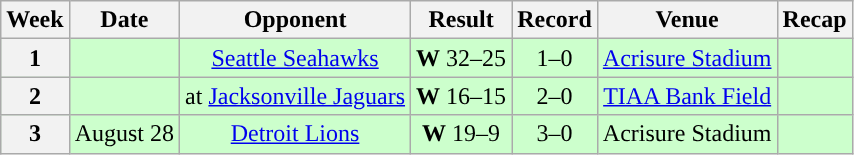<table class="wikitable" style="text-align:center">
<tr>
<th>Week</th>
<th>Date</th>
<th>Opponent</th>
<th>Result</th>
<th>Record</th>
<th>Venue</th>
<th>Recap</th>
</tr>
<tr style="background:#cfc">
<th>1</th>
<td></td>
<td><a href='#'>Seattle Seahawks</a></td>
<td><strong>W</strong> 32–25</td>
<td>1–0</td>
<td><a href='#'>Acrisure Stadium</a></td>
<td></td>
</tr>
<tr style="background:#cfc">
<th>2</th>
<td></td>
<td>at <a href='#'>Jacksonville Jaguars</a></td>
<td><strong>W</strong> 16–15</td>
<td>2–0</td>
<td><a href='#'>TIAA Bank Field</a></td>
<td></td>
</tr>
<tr style="background:#cfc">
<th>3</th>
<td>August 28</td>
<td><a href='#'>Detroit Lions</a></td>
<td><strong>W</strong> 19–9</td>
<td>3–0</td>
<td>Acrisure Stadium</td>
<td></td>
</tr>
</table>
